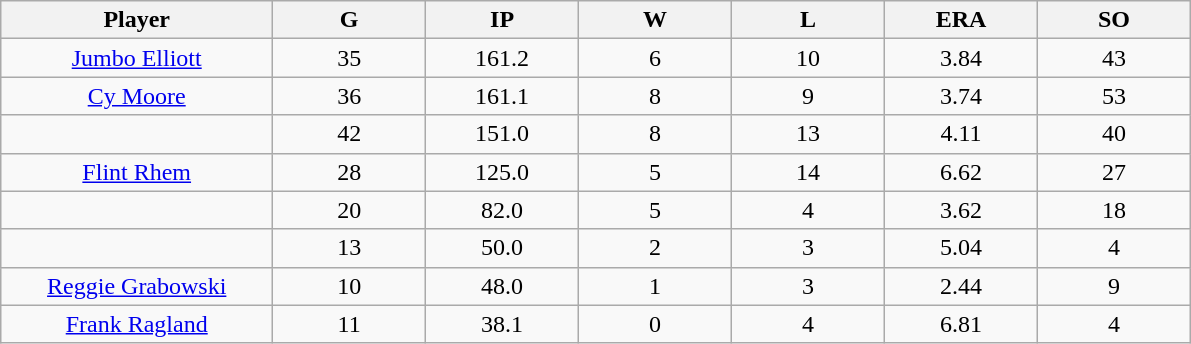<table class="wikitable sortable">
<tr>
<th bgcolor="#DDDDFF" width="16%">Player</th>
<th bgcolor="#DDDDFF" width="9%">G</th>
<th bgcolor="#DDDDFF" width="9%">IP</th>
<th bgcolor="#DDDDFF" width="9%">W</th>
<th bgcolor="#DDDDFF" width="9%">L</th>
<th bgcolor="#DDDDFF" width="9%">ERA</th>
<th bgcolor="#DDDDFF" width="9%">SO</th>
</tr>
<tr align="center">
<td><a href='#'>Jumbo Elliott</a></td>
<td>35</td>
<td>161.2</td>
<td>6</td>
<td>10</td>
<td>3.84</td>
<td>43</td>
</tr>
<tr align=center>
<td><a href='#'>Cy Moore</a></td>
<td>36</td>
<td>161.1</td>
<td>8</td>
<td>9</td>
<td>3.74</td>
<td>53</td>
</tr>
<tr align=center>
<td></td>
<td>42</td>
<td>151.0</td>
<td>8</td>
<td>13</td>
<td>4.11</td>
<td>40</td>
</tr>
<tr align="center">
<td><a href='#'>Flint Rhem</a></td>
<td>28</td>
<td>125.0</td>
<td>5</td>
<td>14</td>
<td>6.62</td>
<td>27</td>
</tr>
<tr align=center>
<td></td>
<td>20</td>
<td>82.0</td>
<td>5</td>
<td>4</td>
<td>3.62</td>
<td>18</td>
</tr>
<tr align="center">
<td></td>
<td>13</td>
<td>50.0</td>
<td>2</td>
<td>3</td>
<td>5.04</td>
<td>4</td>
</tr>
<tr align="center">
<td><a href='#'>Reggie Grabowski</a></td>
<td>10</td>
<td>48.0</td>
<td>1</td>
<td>3</td>
<td>2.44</td>
<td>9</td>
</tr>
<tr align=center>
<td><a href='#'>Frank Ragland</a></td>
<td>11</td>
<td>38.1</td>
<td>0</td>
<td>4</td>
<td>6.81</td>
<td>4</td>
</tr>
</table>
